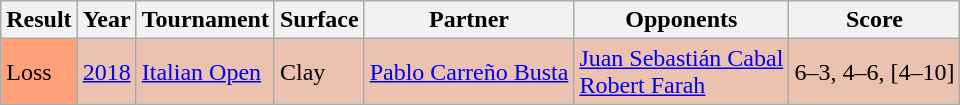<table class="sortable wikitable">
<tr>
<th>Result</th>
<th>Year</th>
<th>Tournament</th>
<th>Surface</th>
<th>Partner</th>
<th>Opponents</th>
<th>Score</th>
</tr>
<tr bgcolor=ebc2af>
<td bgcolor=FFA07A>Loss</td>
<td><a href='#'>2018</a></td>
<td><a href='#'>Italian Open</a></td>
<td>Clay</td>
<td> <a href='#'>Pablo Carreño Busta</a></td>
<td> <a href='#'>Juan Sebastián Cabal</a> <br>  <a href='#'>Robert Farah</a></td>
<td>6–3, 4–6, [4–10]</td>
</tr>
</table>
